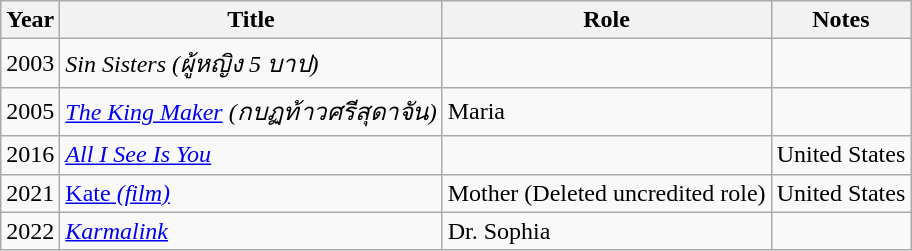<table class="wikitable sortable" >
<tr>
<th>Year</th>
<th>Title</th>
<th>Role</th>
<th>Notes</th>
</tr>
<tr>
<td>2003</td>
<td><em>Sin Sisters (ผู้หญิง 5 บาป)</em></td>
<td></td>
<td></td>
</tr>
<tr>
<td>2005</td>
<td><em><a href='#'>The King Maker</a> (กบฏท้าวศรีสุดาจัน)</em></td>
<td>Maria</td>
<td></td>
</tr>
<tr>
<td>2016</td>
<td><em><a href='#'>All I See Is You</a></em></td>
<td></td>
<td>United States</td>
</tr>
<tr>
<td>2021</td>
<td><em><a href='#'></em>Kate<em> (film)</a></em></td>
<td>Mother (Deleted uncredited role)</td>
<td>United States</td>
</tr>
<tr>
<td>2022</td>
<td><em><a href='#'>Karmalink</a></em></td>
<td>Dr. Sophia</td>
</tr>
</table>
